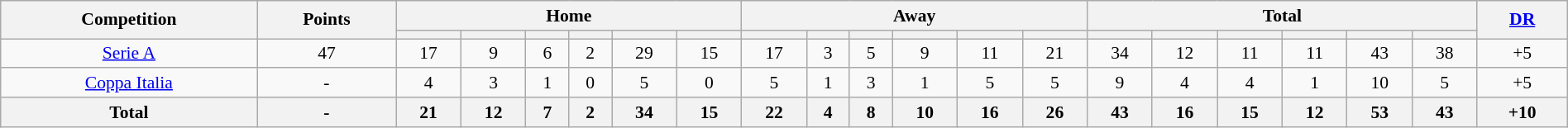<table class="wikitable" style="font-size:90%;width:100%;margin:auto;clear:both;text-align:center;">
<tr>
<th rowspan="2">Competition</th>
<th rowspan="2">Points</th>
<th colspan="6">Home</th>
<th colspan="6">Away</th>
<th colspan="6">Total</th>
<th rowspan="2"><a href='#'>DR</a></th>
</tr>
<tr>
<th></th>
<th></th>
<th></th>
<th></th>
<th></th>
<th></th>
<th></th>
<th></th>
<th></th>
<th></th>
<th></th>
<th></th>
<th></th>
<th></th>
<th></th>
<th></th>
<th></th>
<th></th>
</tr>
<tr>
<td><a href='#'>Serie A</a></td>
<td>47</td>
<td>17</td>
<td>9</td>
<td>6</td>
<td>2</td>
<td>29</td>
<td>15</td>
<td>17</td>
<td>3</td>
<td>5</td>
<td>9</td>
<td>11</td>
<td>21</td>
<td>34</td>
<td>12</td>
<td>11</td>
<td>11</td>
<td>43</td>
<td>38</td>
<td>+5</td>
</tr>
<tr>
<td><a href='#'>Coppa Italia</a></td>
<td>-</td>
<td>4</td>
<td>3</td>
<td>1</td>
<td>0</td>
<td>5</td>
<td>0</td>
<td>5</td>
<td>1</td>
<td>3</td>
<td>1</td>
<td>5</td>
<td>5</td>
<td>9</td>
<td>4</td>
<td>4</td>
<td>1</td>
<td>10</td>
<td>5</td>
<td>+5</td>
</tr>
<tr>
<th>Total</th>
<th>-</th>
<th>21</th>
<th>12</th>
<th>7</th>
<th>2</th>
<th>34</th>
<th>15</th>
<th>22</th>
<th>4</th>
<th>8</th>
<th>10</th>
<th>16</th>
<th>26</th>
<th>43</th>
<th>16</th>
<th>15</th>
<th>12</th>
<th>53</th>
<th>43</th>
<th>+10</th>
</tr>
</table>
